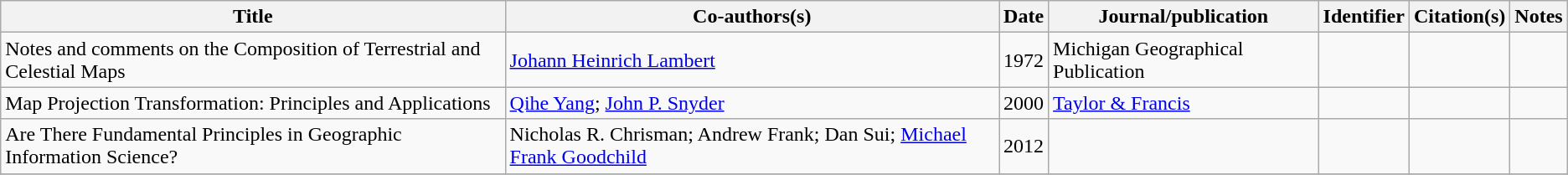<table class="wikitable collapsible sortable">
<tr>
<th stype="text-align:center;">Title</th>
<th style="text-align:center;">Co-authors(s)</th>
<th style="text-align:center;">Date</th>
<th style="text-align:center;">Journal/publication</th>
<th style="text-align:center;">Identifier</th>
<th style="text-align:center;">Citation(s)</th>
<th style="text-align:center;">Notes</th>
</tr>
<tr>
<td>Notes and comments on the Composition of Terrestrial and Celestial Maps</td>
<td><a href='#'>Johann Heinrich Lambert</a></td>
<td>1972</td>
<td>Michigan Geographical Publication</td>
<td></td>
<td></td>
<td></td>
</tr>
<tr>
<td>Map Projection Transformation: Principles and Applications</td>
<td><a href='#'>Qihe Yang</a>; <a href='#'>John P. Snyder</a></td>
<td>2000</td>
<td><a href='#'>Taylor & Francis</a></td>
<td></td>
<td></td>
<td></td>
</tr>
<tr>
<td>Are There Fundamental Principles in Geographic Information Science?</td>
<td>Nicholas R. Chrisman; Andrew Frank; Dan Sui; <a href='#'>Michael Frank Goodchild</a></td>
<td>2012</td>
<td></td>
<td></td>
<td></td>
<td></td>
</tr>
<tr>
</tr>
</table>
